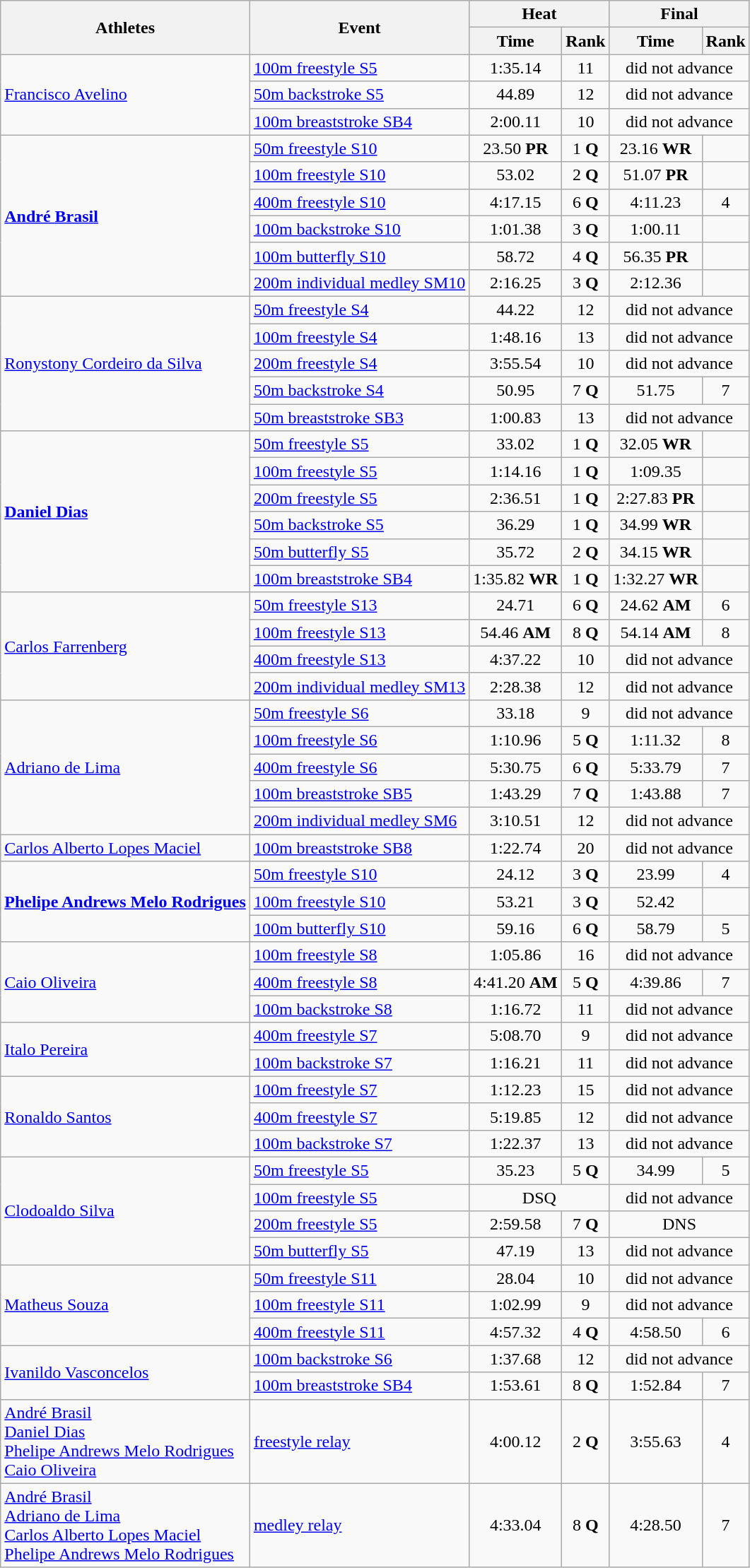<table class=wikitable>
<tr>
<th rowspan="2">Athletes</th>
<th rowspan="2">Event</th>
<th colspan="2">Heat</th>
<th colspan="2">Final</th>
</tr>
<tr>
<th>Time</th>
<th>Rank</th>
<th>Time</th>
<th>Rank</th>
</tr>
<tr>
<td align=left rowspan="3"><a href='#'>Francisco Avelino</a></td>
<td align=left><a href='#'>100m freestyle S5</a></td>
<td align=center>1:35.14</td>
<td align=center>11</td>
<td align=center colspan="2">did not advance</td>
</tr>
<tr>
<td align=left><a href='#'>50m backstroke S5</a></td>
<td align=center>44.89</td>
<td align=center>12</td>
<td align=center colspan="2">did not advance</td>
</tr>
<tr>
<td align=left><a href='#'>100m breaststroke SB4</a></td>
<td align=center>2:00.11</td>
<td align=center>10</td>
<td align=center colspan="2">did not advance</td>
</tr>
<tr>
<td align=left rowspan="6"><strong><a href='#'>André Brasil</a></strong></td>
<td align=left><a href='#'>50m freestyle S10</a></td>
<td align=center>23.50 <strong>PR</strong></td>
<td align=center>1 <strong>Q</strong></td>
<td align=center>23.16 <strong>WR</strong></td>
<td align=center></td>
</tr>
<tr>
<td align=left><a href='#'>100m freestyle S10</a></td>
<td align=center>53.02</td>
<td align=center>2 <strong>Q</strong></td>
<td align=center>51.07 <strong>PR</strong></td>
<td align=center></td>
</tr>
<tr>
<td align=left><a href='#'>400m freestyle S10</a></td>
<td align=center>4:17.15</td>
<td align=center>6 <strong>Q</strong></td>
<td align=center>4:11.23</td>
<td align=center>4</td>
</tr>
<tr>
<td align=left><a href='#'>100m backstroke S10</a></td>
<td align=center>1:01.38</td>
<td align=center>3 <strong>Q</strong></td>
<td align=center>1:00.11</td>
<td align=center></td>
</tr>
<tr>
<td align=left><a href='#'>100m butterfly S10</a></td>
<td align=center>58.72</td>
<td align=center>4 <strong>Q</strong></td>
<td align=center>56.35 <strong>PR</strong></td>
<td align=center></td>
</tr>
<tr>
<td align=left><a href='#'>200m individual medley SM10</a></td>
<td align=center>2:16.25</td>
<td align=center>3 <strong>Q</strong></td>
<td align=center>2:12.36</td>
<td align=center></td>
</tr>
<tr>
<td align=left rowspan="5"><a href='#'>Ronystony Cordeiro da Silva</a></td>
<td align=left><a href='#'>50m freestyle S4</a></td>
<td align=center>44.22</td>
<td align=center>12</td>
<td align=center colspan="2">did not advance</td>
</tr>
<tr>
<td align=left><a href='#'>100m freestyle S4</a></td>
<td align=center>1:48.16</td>
<td align=center>13</td>
<td align=center colspan="2">did not advance</td>
</tr>
<tr>
<td align=left><a href='#'>200m freestyle S4</a></td>
<td align=center>3:55.54</td>
<td align=center>10</td>
<td align=center colspan="2">did not advance</td>
</tr>
<tr>
<td align=left><a href='#'>50m backstroke S4</a></td>
<td align=center>50.95</td>
<td align=center>7 <strong>Q</strong></td>
<td align=center>51.75</td>
<td align=center>7</td>
</tr>
<tr>
<td align=left><a href='#'>50m breaststroke SB3</a></td>
<td align=center>1:00.83</td>
<td align=center>13</td>
<td align=center colspan="2">did not advance</td>
</tr>
<tr>
<td align=left rowspan="6"><strong><a href='#'>Daniel Dias</a></strong></td>
<td align=left><a href='#'>50m freestyle S5</a></td>
<td align=center>33.02</td>
<td align=center>1 <strong>Q</strong></td>
<td align=center>32.05 <strong>WR</strong></td>
<td align=center></td>
</tr>
<tr>
<td align=left><a href='#'>100m freestyle S5</a></td>
<td align=center>1:14.16</td>
<td align=center>1 <strong>Q</strong></td>
<td align=center>1:09.35</td>
<td align=center></td>
</tr>
<tr>
<td align=left><a href='#'>200m freestyle S5</a></td>
<td align=center>2:36.51</td>
<td align=center>1 <strong>Q</strong></td>
<td align=center>2:27.83 <strong>PR</strong></td>
<td align=center></td>
</tr>
<tr>
<td align=left><a href='#'>50m backstroke S5</a></td>
<td align=center>36.29</td>
<td align=center>1 <strong>Q</strong></td>
<td align=center>34.99 <strong>WR</strong></td>
<td align=center></td>
</tr>
<tr>
<td align=left><a href='#'>50m butterfly S5</a></td>
<td align=center>35.72</td>
<td align=center>2 <strong>Q</strong></td>
<td align=center>34.15 <strong>WR</strong></td>
<td align=center></td>
</tr>
<tr>
<td align=left><a href='#'>100m breaststroke SB4</a></td>
<td align=center>1:35.82 <strong>WR</strong></td>
<td align=center>1 <strong>Q</strong></td>
<td align=center>1:32.27 <strong>WR</strong></td>
<td align=center></td>
</tr>
<tr>
<td align=left rowspan="4"><a href='#'>Carlos Farrenberg</a></td>
<td align=left><a href='#'>50m freestyle S13</a></td>
<td align=center>24.71</td>
<td align=center>6 <strong>Q</strong></td>
<td align=center>24.62 <strong>AM</strong></td>
<td align=center>6</td>
</tr>
<tr>
<td align=left><a href='#'>100m freestyle S13</a></td>
<td align=center>54.46 <strong>AM</strong></td>
<td align=center>8 <strong>Q</strong></td>
<td align=center>54.14 <strong>AM</strong></td>
<td align=center>8</td>
</tr>
<tr>
<td align=left><a href='#'>400m freestyle S13</a></td>
<td align=center>4:37.22</td>
<td align=center>10</td>
<td align=center colspan="2">did not advance</td>
</tr>
<tr>
<td align=left><a href='#'>200m individual medley SM13</a></td>
<td align=center>2:28.38</td>
<td align=center>12</td>
<td align=center colspan="2">did not advance</td>
</tr>
<tr>
<td align=left rowspan="5"><a href='#'>Adriano de Lima</a></td>
<td align=left><a href='#'>50m freestyle S6</a></td>
<td align=center>33.18</td>
<td align=center>9</td>
<td align=center colspan="2">did not advance</td>
</tr>
<tr>
<td align=left><a href='#'>100m freestyle S6</a></td>
<td align=center>1:10.96</td>
<td align=center>5 <strong>Q</strong></td>
<td align=center>1:11.32</td>
<td align=center>8</td>
</tr>
<tr>
<td align=left><a href='#'>400m freestyle S6</a></td>
<td align=center>5:30.75</td>
<td align=center>6 <strong>Q</strong></td>
<td align=center>5:33.79</td>
<td align=center>7</td>
</tr>
<tr>
<td align=left><a href='#'>100m breaststroke SB5</a></td>
<td align=center>1:43.29</td>
<td align=center>7 <strong>Q</strong></td>
<td align=center>1:43.88</td>
<td align=center>7</td>
</tr>
<tr>
<td align=left><a href='#'>200m individual medley SM6</a></td>
<td align=center>3:10.51</td>
<td align=center>12</td>
<td align=center colspan="2">did not advance</td>
</tr>
<tr>
<td align=left><a href='#'>Carlos Alberto Lopes Maciel</a></td>
<td align=left><a href='#'>100m breaststroke SB8</a></td>
<td align=center>1:22.74</td>
<td align=center>20</td>
<td align=center colspan="2">did not advance</td>
</tr>
<tr>
<td align=left rowspan="3"><strong><a href='#'>Phelipe Andrews Melo Rodrigues</a></strong></td>
<td align=left><a href='#'>50m freestyle S10</a></td>
<td align=center>24.12</td>
<td align=center>3 <strong>Q</strong></td>
<td align=center>23.99</td>
<td align=center>4</td>
</tr>
<tr>
<td align=left><a href='#'>100m freestyle S10</a></td>
<td align=center>53.21</td>
<td align=center>3 <strong>Q</strong></td>
<td align=center>52.42</td>
<td align=center></td>
</tr>
<tr>
<td align=left><a href='#'>100m butterfly S10</a></td>
<td align=center>59.16</td>
<td align=center>6 <strong>Q</strong></td>
<td align=center>58.79</td>
<td align=center>5</td>
</tr>
<tr>
<td align=left rowspan="3"><a href='#'>Caio Oliveira</a></td>
<td align=left><a href='#'>100m freestyle S8</a></td>
<td align=center>1:05.86</td>
<td align=center>16</td>
<td align=center colspan="2">did not advance</td>
</tr>
<tr>
<td align=left><a href='#'>400m freestyle S8</a></td>
<td align=center>4:41.20 <strong>AM</strong></td>
<td align=center>5 <strong>Q</strong></td>
<td align=center>4:39.86</td>
<td align=center>7</td>
</tr>
<tr>
<td align=left><a href='#'>100m backstroke S8</a></td>
<td align=center>1:16.72</td>
<td align=center>11</td>
<td align=center colspan="2">did not advance</td>
</tr>
<tr>
<td align=left rowspan="2"><a href='#'>Italo Pereira</a></td>
<td align=left><a href='#'>400m freestyle S7</a></td>
<td align=center>5:08.70</td>
<td align=center>9</td>
<td align=center colspan="2">did not advance</td>
</tr>
<tr>
<td align=left><a href='#'>100m backstroke S7</a></td>
<td align=center>1:16.21</td>
<td align=center>11</td>
<td align=center colspan="2">did not advance</td>
</tr>
<tr>
<td align=left rowspan="3"><a href='#'>Ronaldo Santos</a></td>
<td align=left><a href='#'>100m freestyle S7</a></td>
<td align=center>1:12.23</td>
<td align=center>15</td>
<td align=center colspan="2">did not advance</td>
</tr>
<tr>
<td align=left><a href='#'>400m freestyle S7</a></td>
<td align=center>5:19.85</td>
<td align=center>12</td>
<td align=center colspan="2">did not advance</td>
</tr>
<tr>
<td align=left><a href='#'>100m backstroke S7</a></td>
<td align=center>1:22.37</td>
<td align=center>13</td>
<td align=center colspan="2">did not advance</td>
</tr>
<tr>
<td align=left rowspan="4"><a href='#'>Clodoaldo Silva</a></td>
<td align=left><a href='#'>50m freestyle S5</a></td>
<td align=center>35.23</td>
<td align=center>5 <strong>Q</strong></td>
<td align=center>34.99</td>
<td align=center>5</td>
</tr>
<tr>
<td align=left><a href='#'>100m freestyle S5</a></td>
<td align=center colspan="2">DSQ</td>
<td align=center colspan="2">did not advance</td>
</tr>
<tr>
<td align=left><a href='#'>200m freestyle S5</a></td>
<td align=center>2:59.58</td>
<td align=center>7 <strong>Q</strong></td>
<td align=center colspan="2">DNS</td>
</tr>
<tr>
<td align=left><a href='#'>50m butterfly S5</a></td>
<td align=center>47.19</td>
<td align=center>13</td>
<td align=center colspan="2">did not advance</td>
</tr>
<tr>
<td align=left rowspan="3"><a href='#'>Matheus Souza</a></td>
<td align=left><a href='#'>50m freestyle S11</a></td>
<td align=center>28.04</td>
<td align=center>10</td>
<td align=center colspan="2">did not advance</td>
</tr>
<tr>
<td align=left><a href='#'>100m freestyle S11</a></td>
<td align=center>1:02.99</td>
<td align=center>9</td>
<td align=center colspan="2">did not advance</td>
</tr>
<tr>
<td align=left><a href='#'>400m freestyle S11</a></td>
<td align=center>4:57.32</td>
<td align=center>4 <strong>Q</strong></td>
<td align=center>4:58.50</td>
<td align=center>6</td>
</tr>
<tr>
<td align=left rowspan="2"><a href='#'>Ivanildo Vasconcelos</a></td>
<td align=left><a href='#'>100m backstroke S6</a></td>
<td align=center>1:37.68</td>
<td align=center>12</td>
<td align=center colspan="2">did not advance</td>
</tr>
<tr>
<td align=left><a href='#'>100m breaststroke SB4</a></td>
<td align=center>1:53.61</td>
<td align=center>8 <strong>Q</strong></td>
<td align=center>1:52.84</td>
<td align=center>7</td>
</tr>
<tr>
<td align=left><a href='#'>André Brasil</a><br> <a href='#'>Daniel Dias</a><br> <a href='#'>Phelipe Andrews Melo Rodrigues</a><br> <a href='#'>Caio Oliveira</a></td>
<td align=left><a href='#'> freestyle relay</a></td>
<td align=center>4:00.12</td>
<td align=center>2 <strong>Q</strong></td>
<td align=center>3:55.63</td>
<td align=center>4</td>
</tr>
<tr>
<td align=left><a href='#'>André Brasil</a><br> <a href='#'>Adriano de Lima</a><br> <a href='#'>Carlos Alberto Lopes Maciel</a><br> <a href='#'>Phelipe Andrews Melo Rodrigues</a></td>
<td align=left><a href='#'> medley relay</a></td>
<td align=center>4:33.04</td>
<td align=center>8 <strong>Q</strong></td>
<td align=center>4:28.50</td>
<td align=center>7</td>
</tr>
</table>
